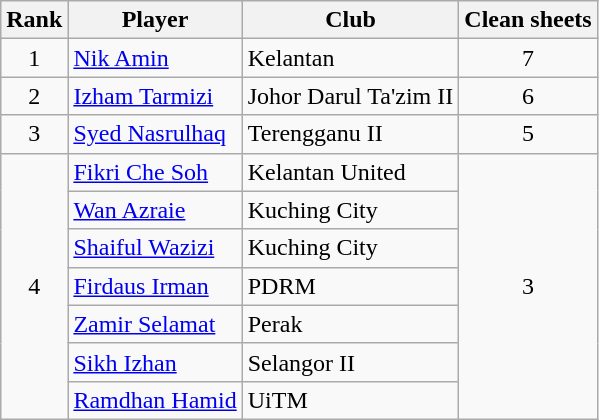<table class="wikitable" style="text-align:center">
<tr>
<th>Rank</th>
<th>Player</th>
<th>Club</th>
<th>Clean sheets</th>
</tr>
<tr>
<td>1</td>
<td style="text-align:left;"> <a href='#'>Nik Amin</a></td>
<td style="text-align:left;">Kelantan</td>
<td>7</td>
</tr>
<tr>
<td>2</td>
<td style="text-align:left;"> <a href='#'>Izham Tarmizi</a></td>
<td style="text-align:left;">Johor Darul Ta'zim II</td>
<td>6</td>
</tr>
<tr>
<td>3</td>
<td style="text-align:left;"> <a href='#'>Syed Nasrulhaq</a></td>
<td style="text-align:left;">Terengganu II</td>
<td>5</td>
</tr>
<tr>
<td rowspan="7">4</td>
<td style="text-align:left;"> <a href='#'>Fikri Che Soh</a></td>
<td style="text-align:left;">Kelantan United</td>
<td rowspan="7">3</td>
</tr>
<tr>
<td style="text-align:left;"> <a href='#'>Wan Azraie</a></td>
<td style="text-align:left;">Kuching City</td>
</tr>
<tr>
<td style="text-align:left;"> <a href='#'>Shaiful Wazizi</a></td>
<td style="text-align:left;">Kuching City</td>
</tr>
<tr>
<td style="text-align:left;"> <a href='#'>Firdaus Irman</a></td>
<td style="text-align:left;">PDRM</td>
</tr>
<tr>
<td style="text-align:left;"> <a href='#'>Zamir Selamat</a></td>
<td style="text-align:left;">Perak</td>
</tr>
<tr>
<td style="text-align:left;"> <a href='#'>Sikh Izhan</a></td>
<td style="text-align:left;">Selangor II</td>
</tr>
<tr>
<td style="text-align:left;"> <a href='#'>Ramdhan Hamid</a></td>
<td style="text-align:left;">UiTM</td>
</tr>
</table>
